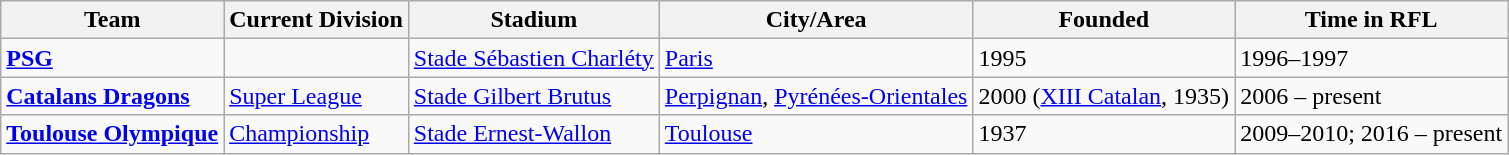<table class="wikitable">
<tr>
<th>Team</th>
<th>Current Division</th>
<th>Stadium</th>
<th>City/Area</th>
<th>Founded</th>
<th>Time in RFL</th>
</tr>
<tr>
<td> <strong><a href='#'>PSG</a></strong></td>
<td></td>
<td><a href='#'>Stade Sébastien Charléty</a></td>
<td><a href='#'>Paris</a></td>
<td>1995</td>
<td>1996–1997</td>
</tr>
<tr>
<td> <strong><a href='#'>Catalans Dragons</a></strong></td>
<td><a href='#'>Super League</a></td>
<td><a href='#'>Stade Gilbert Brutus</a></td>
<td><a href='#'>Perpignan</a>, <a href='#'>Pyrénées-Orientales</a></td>
<td>2000 (<a href='#'>XIII Catalan</a>, 1935)</td>
<td>2006 – present</td>
</tr>
<tr>
<td> <strong><a href='#'>Toulouse Olympique</a></strong></td>
<td><a href='#'>Championship</a></td>
<td><a href='#'>Stade Ernest-Wallon</a></td>
<td><a href='#'>Toulouse</a></td>
<td>1937</td>
<td>2009–2010; 2016 – present</td>
</tr>
</table>
